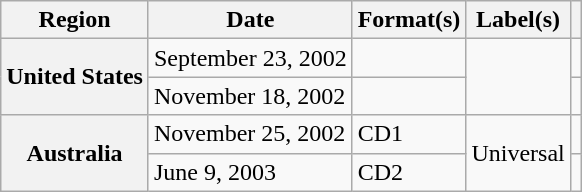<table class="wikitable plainrowheaders" style="text-align:left">
<tr>
<th scope="col">Region</th>
<th scope="col">Date</th>
<th scope="col">Format(s)</th>
<th scope="col">Label(s)</th>
<th scope="col"></th>
</tr>
<tr>
<th scope="row" rowspan="2">United States</th>
<td>September 23, 2002</td>
<td></td>
<td rowspan="2"></td>
<td></td>
</tr>
<tr>
<td>November 18, 2002</td>
<td></td>
<td></td>
</tr>
<tr>
<th scope="row" rowspan="2">Australia</th>
<td>November 25, 2002</td>
<td>CD1</td>
<td rowspan="2">Universal</td>
<td></td>
</tr>
<tr>
<td>June 9, 2003</td>
<td>CD2</td>
<td></td>
</tr>
</table>
